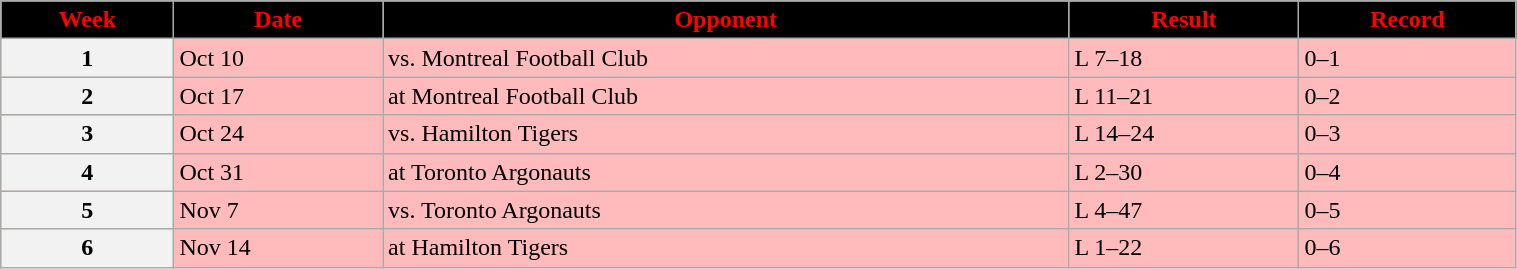<table class="wikitable" width="80%">
<tr align="center"  style="background:black;color:red;">
<td><strong>Week</strong></td>
<td><strong>Date</strong></td>
<td><strong>Opponent</strong></td>
<td><strong>Result</strong></td>
<td><strong>Record</strong></td>
</tr>
<tr style="background:#ffbbbb">
<th>1</th>
<td>Oct 10</td>
<td>vs. Montreal Football Club</td>
<td>L 7–18</td>
<td>0–1</td>
</tr>
<tr style="background:#ffbbbb">
<th>2</th>
<td>Oct 17</td>
<td>at Montreal Football Club</td>
<td>L 11–21</td>
<td>0–2</td>
</tr>
<tr style="background:#ffbbbb">
<th>3</th>
<td>Oct 24</td>
<td>vs. Hamilton Tigers</td>
<td>L 14–24</td>
<td>0–3</td>
</tr>
<tr style="background:#ffbbbb">
<th>4</th>
<td>Oct 31</td>
<td>at Toronto Argonauts</td>
<td>L 2–30</td>
<td>0–4</td>
</tr>
<tr style="background:#ffbbbb">
<th>5</th>
<td>Nov 7</td>
<td>vs. Toronto Argonauts</td>
<td>L 4–47</td>
<td>0–5</td>
</tr>
<tr style="background:#ffbbbb">
<th>6</th>
<td>Nov 14</td>
<td>at Hamilton Tigers</td>
<td>L 1–22</td>
<td>0–6</td>
</tr>
</table>
